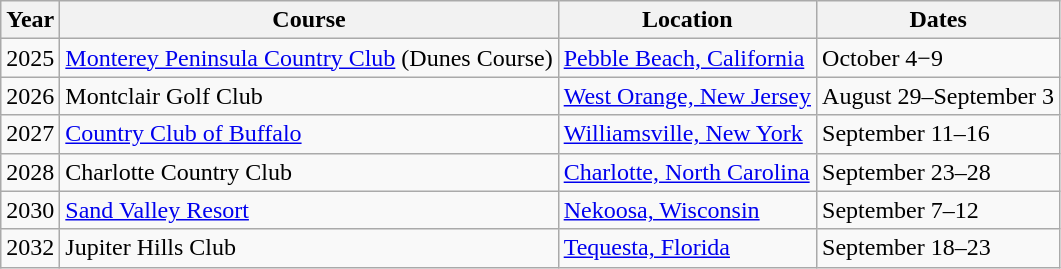<table class=wikitable>
<tr>
<th>Year</th>
<th>Course</th>
<th>Location</th>
<th>Dates</th>
</tr>
<tr>
<td align=center>2025</td>
<td><a href='#'>Monterey Peninsula Country Club</a> (Dunes Course)</td>
<td><a href='#'>Pebble Beach, California</a></td>
<td>October 4−9</td>
</tr>
<tr>
<td align=center>2026</td>
<td>Montclair Golf Club</td>
<td><a href='#'>West Orange, New Jersey</a></td>
<td>August 29–September 3</td>
</tr>
<tr>
<td align=center>2027</td>
<td><a href='#'>Country Club of Buffalo</a></td>
<td><a href='#'>Williamsville, New York</a></td>
<td>September 11–16</td>
</tr>
<tr>
<td align=center>2028</td>
<td>Charlotte Country Club</td>
<td><a href='#'>Charlotte, North Carolina</a></td>
<td>September 23–28</td>
</tr>
<tr>
<td align=center>2030</td>
<td><a href='#'>Sand Valley Resort</a></td>
<td><a href='#'>Nekoosa, Wisconsin</a></td>
<td>September 7–12</td>
</tr>
<tr>
<td align=center>2032</td>
<td>Jupiter Hills Club</td>
<td><a href='#'>Tequesta, Florida</a></td>
<td>September 18–23</td>
</tr>
</table>
